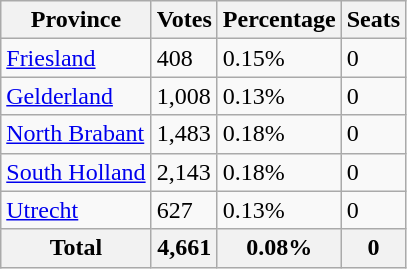<table class="wikitable sortable">
<tr>
<th>Province</th>
<th>Votes</th>
<th>Percentage</th>
<th>Seats</th>
</tr>
<tr>
<td><a href='#'>Friesland</a></td>
<td>408</td>
<td>0.15%</td>
<td>0</td>
</tr>
<tr>
<td><a href='#'>Gelderland</a></td>
<td>1,008</td>
<td>0.13%</td>
<td>0</td>
</tr>
<tr>
<td><a href='#'>North Brabant</a></td>
<td>1,483</td>
<td>0.18%</td>
<td>0</td>
</tr>
<tr>
<td><a href='#'>South Holland</a></td>
<td>2,143</td>
<td>0.18%</td>
<td>0</td>
</tr>
<tr>
<td><a href='#'>Utrecht</a></td>
<td>627</td>
<td>0.13%</td>
<td>0</td>
</tr>
<tr>
<th>Total</th>
<th>4,661</th>
<th>0.08%</th>
<th>0</th>
</tr>
</table>
